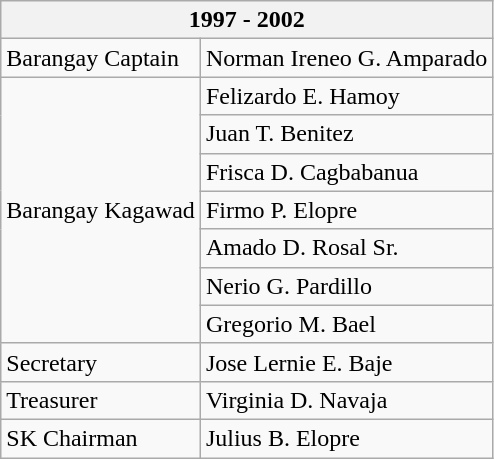<table class="wikitable mw-collapsible mw-collapsed">
<tr>
<th colspan="2">1997 - 2002</th>
</tr>
<tr>
<td>Barangay Captain</td>
<td>Norman Ireneo G. Amparado</td>
</tr>
<tr>
<td rowspan="7">Barangay Kagawad</td>
<td>Felizardo E. Hamoy</td>
</tr>
<tr>
<td>Juan T. Benitez</td>
</tr>
<tr>
<td>Frisca D. Cagbabanua</td>
</tr>
<tr>
<td>Firmo P. Elopre</td>
</tr>
<tr>
<td>Amado D. Rosal Sr.</td>
</tr>
<tr>
<td>Nerio G. Pardillo</td>
</tr>
<tr>
<td>Gregorio M. Bael</td>
</tr>
<tr>
<td>Secretary</td>
<td>Jose Lernie E. Baje</td>
</tr>
<tr>
<td>Treasurer</td>
<td>Virginia D. Navaja</td>
</tr>
<tr>
<td>SK Chairman</td>
<td>Julius B. Elopre</td>
</tr>
</table>
